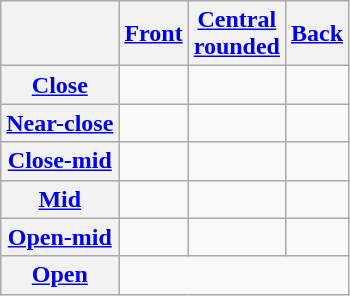<table class="wikitable" style="text-align: center;">
<tr>
<th></th>
<th><a href='#'>Front</a></th>
<th><a href='#'>Central</a><br><a href='#'>rounded</a></th>
<th><a href='#'>Back</a></th>
</tr>
<tr>
<th><a href='#'>Close</a></th>
<td> </td>
<td> </td>
<td></td>
</tr>
<tr>
<th><a href='#'>Near-close</a></th>
<td> </td>
<td></td>
<td></td>
</tr>
<tr>
<th><a href='#'>Close-mid</a></th>
<td> </td>
<td> </td>
<td> </td>
</tr>
<tr>
<th><a href='#'>Mid</a></th>
<td></td>
<td> </td>
<td></td>
</tr>
<tr>
<th><a href='#'>Open-mid</a></th>
<td></td>
<td></td>
<td> </td>
</tr>
<tr>
<th><a href='#'>Open</a></th>
<td colspan="3" style="text-align:center;"> </td>
</tr>
</table>
